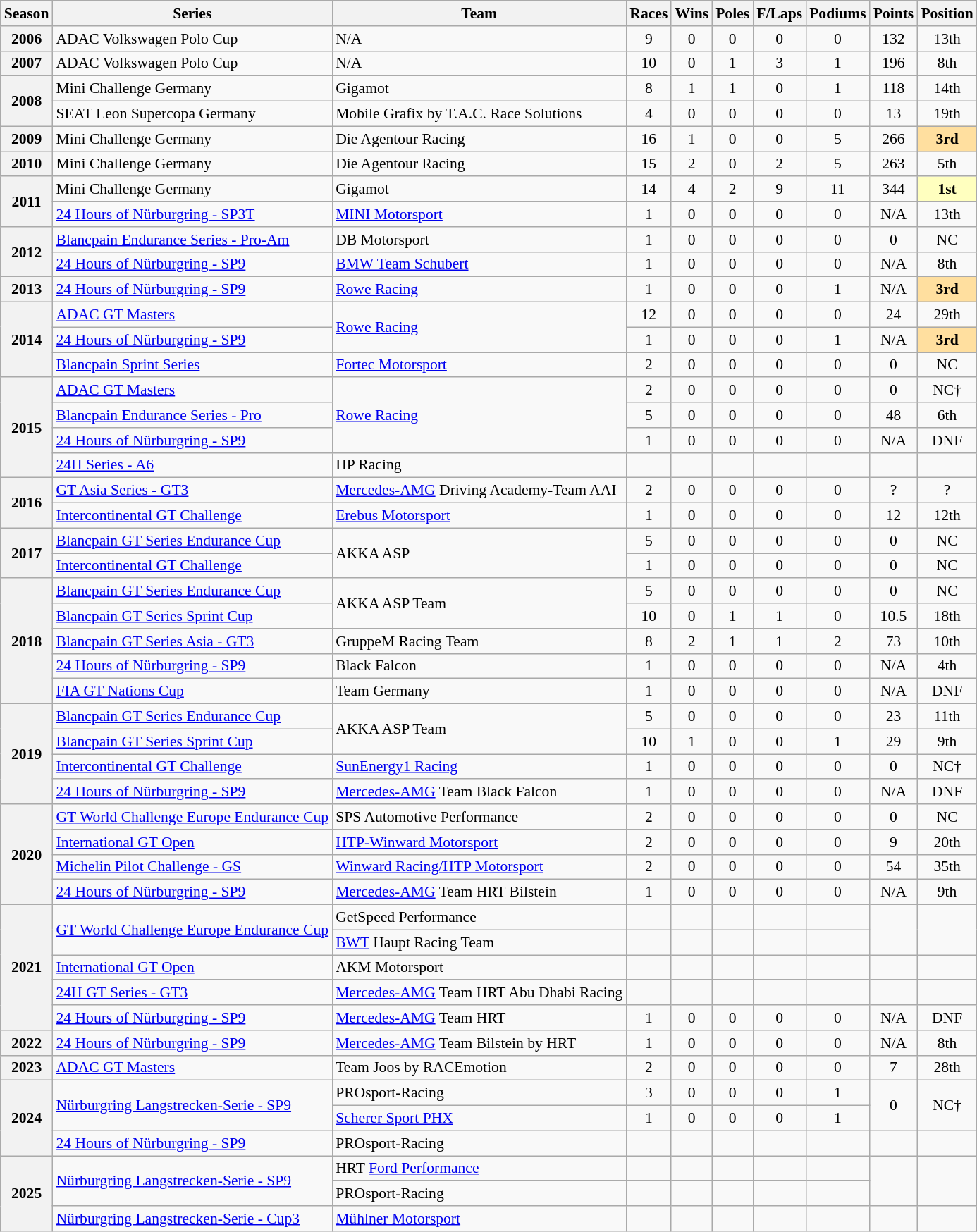<table class="wikitable" style="font-size: 90%; text-align:center">
<tr>
<th>Season</th>
<th>Series</th>
<th>Team</th>
<th>Races</th>
<th>Wins</th>
<th>Poles</th>
<th>F/Laps</th>
<th>Podiums</th>
<th>Points</th>
<th>Position</th>
</tr>
<tr>
<th>2006</th>
<td align=left>ADAC Volkswagen Polo Cup</td>
<td align=left>N/A</td>
<td>9</td>
<td>0</td>
<td>0</td>
<td>0</td>
<td>0</td>
<td>132</td>
<td>13th</td>
</tr>
<tr>
<th>2007</th>
<td align=left>ADAC Volkswagen Polo Cup</td>
<td align=left>N/A</td>
<td>10</td>
<td>0</td>
<td>1</td>
<td>3</td>
<td>1</td>
<td>196</td>
<td>8th</td>
</tr>
<tr>
<th rowspan="2">2008</th>
<td align=left>Mini Challenge Germany</td>
<td align=left>Gigamot</td>
<td>8</td>
<td>1</td>
<td>1</td>
<td>0</td>
<td>1</td>
<td>118</td>
<td>14th</td>
</tr>
<tr>
<td align=left>SEAT Leon Supercopa Germany</td>
<td align=left>Mobile Grafix by T.A.C. Race Solutions</td>
<td>4</td>
<td>0</td>
<td>0</td>
<td>0</td>
<td>0</td>
<td>13</td>
<td>19th</td>
</tr>
<tr>
<th>2009</th>
<td align=left>Mini Challenge Germany</td>
<td align=left>Die Agentour Racing</td>
<td>16</td>
<td>1</td>
<td>0</td>
<td>0</td>
<td>5</td>
<td>266</td>
<td style="background:#ffdf9f;"><strong>3rd</strong></td>
</tr>
<tr>
<th>2010</th>
<td align=left>Mini Challenge Germany</td>
<td align=left>Die Agentour Racing</td>
<td>15</td>
<td>2</td>
<td>0</td>
<td>2</td>
<td>5</td>
<td>263</td>
<td>5th</td>
</tr>
<tr>
<th rowspan="2">2011</th>
<td align=left>Mini Challenge Germany</td>
<td align=left>Gigamot</td>
<td>14</td>
<td>4</td>
<td>2</td>
<td>9</td>
<td>11</td>
<td>344</td>
<td style="background:#ffffbf;"><strong>1st</strong></td>
</tr>
<tr>
<td align=left><a href='#'>24 Hours of Nürburgring - SP3T</a></td>
<td align=left><a href='#'>MINI Motorsport</a></td>
<td>1</td>
<td>0</td>
<td>0</td>
<td>0</td>
<td>0</td>
<td>N/A</td>
<td>13th</td>
</tr>
<tr>
<th rowspan="2">2012</th>
<td align=left><a href='#'>Blancpain Endurance Series - Pro-Am</a></td>
<td align=left>DB Motorsport</td>
<td>1</td>
<td>0</td>
<td>0</td>
<td>0</td>
<td>0</td>
<td>0</td>
<td>NC</td>
</tr>
<tr>
<td align=left><a href='#'>24 Hours of Nürburgring - SP9</a></td>
<td align=left><a href='#'>BMW Team Schubert</a></td>
<td>1</td>
<td>0</td>
<td>0</td>
<td>0</td>
<td>0</td>
<td>N/A</td>
<td>8th</td>
</tr>
<tr>
<th>2013</th>
<td align=left><a href='#'>24 Hours of Nürburgring - SP9</a></td>
<td align=left><a href='#'>Rowe Racing</a></td>
<td>1</td>
<td>0</td>
<td>0</td>
<td>0</td>
<td>1</td>
<td>N/A</td>
<td style="background:#ffdf9f;"><strong>3rd</strong></td>
</tr>
<tr>
<th rowspan="3">2014</th>
<td align=left><a href='#'>ADAC GT Masters</a></td>
<td rowspan="2" align=left><a href='#'>Rowe Racing</a></td>
<td>12</td>
<td>0</td>
<td>0</td>
<td>0</td>
<td>0</td>
<td>24</td>
<td>29th</td>
</tr>
<tr>
<td align=left><a href='#'>24 Hours of Nürburgring - SP9</a></td>
<td>1</td>
<td>0</td>
<td>0</td>
<td>0</td>
<td>1</td>
<td>N/A</td>
<td style="background:#ffdf9f;"><strong>3rd</strong></td>
</tr>
<tr>
<td align=left><a href='#'>Blancpain Sprint Series</a></td>
<td align=left><a href='#'>Fortec Motorsport</a></td>
<td>2</td>
<td>0</td>
<td>0</td>
<td>0</td>
<td>0</td>
<td>0</td>
<td>NC</td>
</tr>
<tr>
<th rowspan="4">2015</th>
<td align=left><a href='#'>ADAC GT Masters</a></td>
<td rowspan="3" align=left><a href='#'>Rowe Racing</a></td>
<td>2</td>
<td>0</td>
<td>0</td>
<td>0</td>
<td>0</td>
<td>0</td>
<td>NC†</td>
</tr>
<tr>
<td align=left><a href='#'>Blancpain Endurance Series - Pro</a></td>
<td>5</td>
<td>0</td>
<td>0</td>
<td>0</td>
<td>0</td>
<td>48</td>
<td>6th</td>
</tr>
<tr>
<td align=left><a href='#'>24 Hours of Nürburgring - SP9</a></td>
<td>1</td>
<td>0</td>
<td>0</td>
<td>0</td>
<td>0</td>
<td>N/A</td>
<td>DNF</td>
</tr>
<tr>
<td align=left><a href='#'>24H Series - A6</a></td>
<td align=left>HP Racing</td>
<td></td>
<td></td>
<td></td>
<td></td>
<td></td>
<td></td>
<td></td>
</tr>
<tr>
<th rowspan="2">2016</th>
<td align=left><a href='#'>GT Asia Series - GT3</a></td>
<td align=left><a href='#'>Mercedes-AMG</a> Driving Academy-Team AAI</td>
<td>2</td>
<td>0</td>
<td>0</td>
<td>0</td>
<td>0</td>
<td>?</td>
<td>?</td>
</tr>
<tr>
<td align=left><a href='#'>Intercontinental GT Challenge</a></td>
<td align=left><a href='#'>Erebus Motorsport</a></td>
<td>1</td>
<td>0</td>
<td>0</td>
<td>0</td>
<td>0</td>
<td>12</td>
<td>12th</td>
</tr>
<tr>
<th rowspan="2">2017</th>
<td align=left><a href='#'>Blancpain GT Series Endurance Cup</a></td>
<td rowspan="2" align=left>AKKA ASP</td>
<td>5</td>
<td>0</td>
<td>0</td>
<td>0</td>
<td>0</td>
<td>0</td>
<td>NC</td>
</tr>
<tr>
<td align=left><a href='#'>Intercontinental GT Challenge</a></td>
<td>1</td>
<td>0</td>
<td>0</td>
<td>0</td>
<td>0</td>
<td>0</td>
<td>NC</td>
</tr>
<tr>
<th rowspan="5">2018</th>
<td align=left><a href='#'>Blancpain GT Series Endurance Cup</a></td>
<td rowspan="2" align=left>AKKA ASP Team</td>
<td>5</td>
<td>0</td>
<td>0</td>
<td>0</td>
<td>0</td>
<td>0</td>
<td>NC</td>
</tr>
<tr>
<td align=left><a href='#'>Blancpain GT Series Sprint Cup</a></td>
<td>10</td>
<td>0</td>
<td>1</td>
<td>1</td>
<td>0</td>
<td>10.5</td>
<td>18th</td>
</tr>
<tr>
<td align=left><a href='#'>Blancpain GT Series Asia - GT3</a></td>
<td align=left>GruppeM Racing Team</td>
<td>8</td>
<td>2</td>
<td>1</td>
<td>1</td>
<td>2</td>
<td>73</td>
<td>10th</td>
</tr>
<tr>
<td align=left><a href='#'>24 Hours of Nürburgring - SP9</a></td>
<td align=left>Black Falcon</td>
<td>1</td>
<td>0</td>
<td>0</td>
<td>0</td>
<td>0</td>
<td>N/A</td>
<td>4th</td>
</tr>
<tr>
<td align=left><a href='#'>FIA GT Nations Cup</a></td>
<td align=left>Team Germany</td>
<td>1</td>
<td>0</td>
<td>0</td>
<td>0</td>
<td>0</td>
<td>N/A</td>
<td>DNF</td>
</tr>
<tr>
<th rowspan="4">2019</th>
<td align=left><a href='#'>Blancpain GT Series Endurance Cup</a></td>
<td rowspan="2" align=left>AKKA ASP Team</td>
<td>5</td>
<td>0</td>
<td>0</td>
<td>0</td>
<td>0</td>
<td>23</td>
<td>11th</td>
</tr>
<tr>
<td align=left><a href='#'>Blancpain GT Series Sprint Cup</a></td>
<td>10</td>
<td>1</td>
<td>0</td>
<td>0</td>
<td>1</td>
<td>29</td>
<td>9th</td>
</tr>
<tr>
<td align=left><a href='#'>Intercontinental GT Challenge</a></td>
<td align=left><a href='#'>SunEnergy1 Racing</a></td>
<td>1</td>
<td>0</td>
<td>0</td>
<td>0</td>
<td>0</td>
<td>0</td>
<td>NC†</td>
</tr>
<tr>
<td align=left><a href='#'>24 Hours of Nürburgring - SP9</a></td>
<td align=left><a href='#'>Mercedes-AMG</a> Team Black Falcon</td>
<td>1</td>
<td>0</td>
<td>0</td>
<td>0</td>
<td>0</td>
<td>N/A</td>
<td>DNF</td>
</tr>
<tr>
<th rowspan="4">2020</th>
<td align=left><a href='#'>GT World Challenge Europe Endurance Cup</a></td>
<td align=left>SPS Automotive Performance</td>
<td>2</td>
<td>0</td>
<td>0</td>
<td>0</td>
<td>0</td>
<td>0</td>
<td>NC</td>
</tr>
<tr>
<td align=left><a href='#'>International GT Open</a></td>
<td align=left><a href='#'>HTP-Winward Motorsport</a></td>
<td>2</td>
<td>0</td>
<td>0</td>
<td>0</td>
<td>0</td>
<td>9</td>
<td>20th</td>
</tr>
<tr>
<td align=left><a href='#'>Michelin Pilot Challenge - GS</a></td>
<td align=left><a href='#'>Winward Racing/HTP Motorsport</a></td>
<td>2</td>
<td>0</td>
<td>0</td>
<td>0</td>
<td>0</td>
<td>54</td>
<td>35th</td>
</tr>
<tr>
<td align=left><a href='#'>24 Hours of Nürburgring - SP9</a></td>
<td align=left><a href='#'>Mercedes-AMG</a> Team HRT Bilstein</td>
<td>1</td>
<td>0</td>
<td>0</td>
<td>0</td>
<td>0</td>
<td>N/A</td>
<td>9th</td>
</tr>
<tr>
<th rowspan="5">2021</th>
<td rowspan="2" align=left><a href='#'>GT World Challenge Europe Endurance Cup</a></td>
<td align=left>GetSpeed Performance</td>
<td></td>
<td></td>
<td></td>
<td></td>
<td></td>
<td rowspan="2"></td>
<td rowspan="2"></td>
</tr>
<tr>
<td align=left><a href='#'>BWT</a> Haupt Racing Team</td>
<td></td>
<td></td>
<td></td>
<td></td>
<td></td>
</tr>
<tr>
<td align=left><a href='#'>International GT Open</a></td>
<td align=left>AKM Motorsport</td>
<td></td>
<td></td>
<td></td>
<td></td>
<td></td>
<td></td>
<td></td>
</tr>
<tr>
<td align=left><a href='#'>24H GT Series - GT3</a></td>
<td align=left><a href='#'>Mercedes-AMG</a> Team HRT Abu Dhabi Racing</td>
<td></td>
<td></td>
<td></td>
<td></td>
<td></td>
<td></td>
<td></td>
</tr>
<tr>
<td align=left><a href='#'>24 Hours of Nürburgring - SP9</a></td>
<td align=left><a href='#'>Mercedes-AMG</a> Team HRT</td>
<td>1</td>
<td>0</td>
<td>0</td>
<td>0</td>
<td>0</td>
<td>N/A</td>
<td>DNF</td>
</tr>
<tr>
<th>2022</th>
<td align=left><a href='#'>24 Hours of Nürburgring - SP9</a></td>
<td align=left><a href='#'>Mercedes-AMG</a> Team Bilstein by HRT</td>
<td>1</td>
<td>0</td>
<td>0</td>
<td>0</td>
<td>0</td>
<td>N/A</td>
<td>8th</td>
</tr>
<tr>
<th>2023</th>
<td align=left><a href='#'>ADAC GT Masters</a></td>
<td align=left>Team Joos by RACEmotion</td>
<td>2</td>
<td>0</td>
<td>0</td>
<td>0</td>
<td>0</td>
<td>7</td>
<td>28th</td>
</tr>
<tr>
<th rowspan="3">2024</th>
<td rowspan="2" align="left"><a href='#'>Nürburgring Langstrecken-Serie - SP9</a></td>
<td align="left">PROsport-Racing</td>
<td>3</td>
<td>0</td>
<td>0</td>
<td>0</td>
<td>1</td>
<td rowspan="2">0</td>
<td rowspan="2">NC†</td>
</tr>
<tr>
<td align=left><a href='#'>Scherer Sport PHX</a></td>
<td>1</td>
<td>0</td>
<td>0</td>
<td>0</td>
<td>1</td>
</tr>
<tr>
<td align="left"><a href='#'>24 Hours of Nürburgring - SP9</a></td>
<td align=left>PROsport-Racing</td>
<td></td>
<td></td>
<td></td>
<td></td>
<td></td>
<td></td>
<td></td>
</tr>
<tr>
<th rowspan="3">2025</th>
<td rowspan="2" align="left"><a href='#'>Nürburgring Langstrecken-Serie - SP9</a></td>
<td align=left>HRT <a href='#'>Ford Performance</a></td>
<td></td>
<td></td>
<td></td>
<td></td>
<td></td>
<td rowspan="2"></td>
<td rowspan="2"></td>
</tr>
<tr>
<td align="left">PROsport-Racing</td>
<td align="left"></td>
<td></td>
<td></td>
<td></td>
<td></td>
</tr>
<tr>
<td align="left"><a href='#'>Nürburgring Langstrecken-Serie - Cup3</a></td>
<td align="left"><a href='#'>Mühlner Motorsport</a></td>
<td></td>
<td></td>
<td></td>
<td></td>
<td></td>
<td></td>
<td></td>
</tr>
</table>
